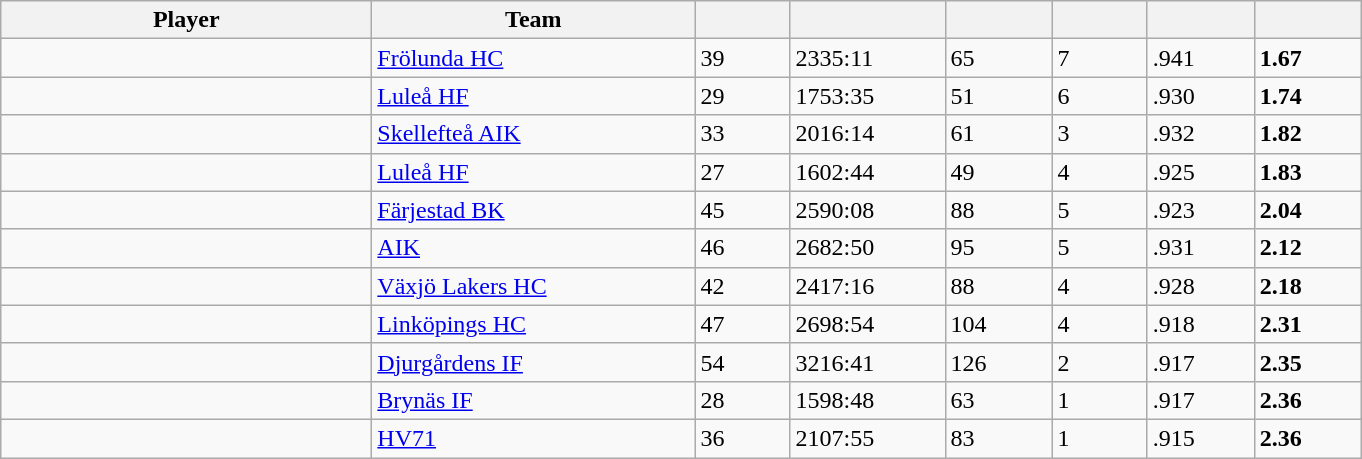<table class="wikitable sortable">
<tr>
<th style="width: 15em;">Player</th>
<th style="width: 13em;">Team</th>
<th style="width: 3.5em;"></th>
<th style="width: 6em;"></th>
<th style="width: 4em;"></th>
<th style="width: 3.5em;"></th>
<th style="width: 4em;"></th>
<th style="width: 4em;"></th>
</tr>
<tr>
<td> </td>
<td><a href='#'>Frölunda HC</a></td>
<td>39</td>
<td>2335:11</td>
<td>65</td>
<td>7</td>
<td>.941</td>
<td><strong>1.67</strong></td>
</tr>
<tr>
<td> </td>
<td><a href='#'>Luleå HF</a></td>
<td>29</td>
<td>1753:35</td>
<td>51</td>
<td>6</td>
<td>.930</td>
<td><strong>1.74</strong></td>
</tr>
<tr>
<td> </td>
<td><a href='#'>Skellefteå AIK</a></td>
<td>33</td>
<td>2016:14</td>
<td>61</td>
<td>3</td>
<td>.932</td>
<td><strong>1.82</strong></td>
</tr>
<tr>
<td> </td>
<td><a href='#'>Luleå HF</a></td>
<td>27</td>
<td>1602:44</td>
<td>49</td>
<td>4</td>
<td>.925</td>
<td><strong>1.83</strong></td>
</tr>
<tr>
<td> </td>
<td><a href='#'>Färjestad BK</a></td>
<td>45</td>
<td>2590:08</td>
<td>88</td>
<td>5</td>
<td>.923</td>
<td><strong>2.04</strong></td>
</tr>
<tr>
<td> </td>
<td><a href='#'>AIK</a></td>
<td>46</td>
<td>2682:50</td>
<td>95</td>
<td>5</td>
<td>.931</td>
<td><strong>2.12</strong></td>
</tr>
<tr>
<td> </td>
<td><a href='#'>Växjö Lakers HC</a></td>
<td>42</td>
<td>2417:16</td>
<td>88</td>
<td>4</td>
<td>.928</td>
<td><strong>2.18</strong></td>
</tr>
<tr>
<td> </td>
<td><a href='#'>Linköpings HC</a></td>
<td>47</td>
<td>2698:54</td>
<td>104</td>
<td>4</td>
<td>.918</td>
<td><strong>2.31</strong></td>
</tr>
<tr>
<td> </td>
<td><a href='#'>Djurgårdens IF</a></td>
<td>54</td>
<td>3216:41</td>
<td>126</td>
<td>2</td>
<td>.917</td>
<td><strong>2.35</strong></td>
</tr>
<tr>
<td> </td>
<td><a href='#'>Brynäs IF</a></td>
<td>28</td>
<td>1598:48</td>
<td>63</td>
<td>1</td>
<td>.917</td>
<td><strong>2.36</strong></td>
</tr>
<tr>
<td> </td>
<td><a href='#'>HV71</a></td>
<td>36</td>
<td>2107:55</td>
<td>83</td>
<td>1</td>
<td>.915</td>
<td><strong>2.36</strong></td>
</tr>
</table>
